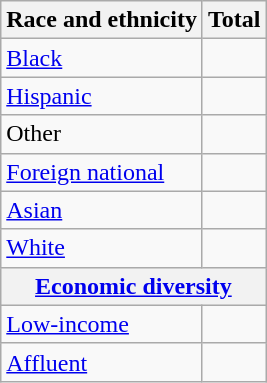<table class="wikitable floatright sortable collapsible"; text-align:right; font-size:80%;">
<tr>
<th>Race and ethnicity</th>
<th colspan="2" data-sort-type=number>Total</th>
</tr>
<tr>
<td><a href='#'>Black</a></td>
<td align=right></td>
</tr>
<tr>
<td><a href='#'>Hispanic</a></td>
<td align=right></td>
</tr>
<tr>
<td>Other</td>
<td align=right></td>
</tr>
<tr>
<td><a href='#'>Foreign national</a></td>
<td align=right></td>
</tr>
<tr>
<td><a href='#'>Asian</a></td>
<td align=right></td>
</tr>
<tr>
<td><a href='#'>White</a></td>
<td align=right></td>
</tr>
<tr>
<th colspan="4" data-sort-type=number><a href='#'>Economic diversity</a></th>
</tr>
<tr>
<td><a href='#'>Low-income</a></td>
<td align=right></td>
</tr>
<tr>
<td><a href='#'>Affluent</a></td>
<td align=right></td>
</tr>
</table>
